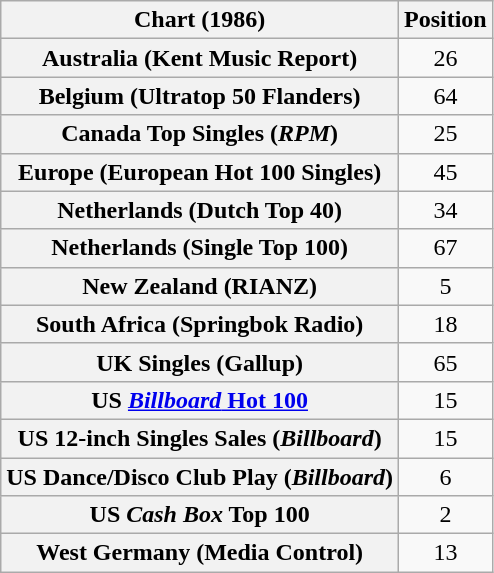<table class="wikitable sortable plainrowheaders" style="text-align:center">
<tr>
<th scope="col">Chart (1986)</th>
<th scope="col">Position</th>
</tr>
<tr>
<th scope="row">Australia (Kent Music Report)</th>
<td>26</td>
</tr>
<tr>
<th scope="row">Belgium (Ultratop 50 Flanders)</th>
<td>64</td>
</tr>
<tr>
<th scope="row">Canada Top Singles (<em>RPM</em>)</th>
<td>25</td>
</tr>
<tr>
<th scope="row">Europe (European Hot 100 Singles)</th>
<td>45</td>
</tr>
<tr>
<th scope="row">Netherlands (Dutch Top 40)</th>
<td>34</td>
</tr>
<tr>
<th scope="row">Netherlands (Single Top 100)</th>
<td>67</td>
</tr>
<tr>
<th scope="row">New Zealand (RIANZ)</th>
<td>5</td>
</tr>
<tr>
<th scope="row">South Africa (Springbok Radio)</th>
<td>18</td>
</tr>
<tr>
<th scope="row">UK Singles (Gallup)</th>
<td>65</td>
</tr>
<tr>
<th scope="row">US <a href='#'><em>Billboard</em> Hot 100</a></th>
<td>15</td>
</tr>
<tr>
<th scope="row">US 12-inch Singles Sales (<em>Billboard</em>)</th>
<td>15</td>
</tr>
<tr>
<th scope="row">US Dance/Disco Club Play (<em>Billboard</em>)</th>
<td>6</td>
</tr>
<tr>
<th scope="row">US <em>Cash Box</em> Top 100</th>
<td>2</td>
</tr>
<tr>
<th scope="row">West Germany (Media Control)</th>
<td>13</td>
</tr>
</table>
